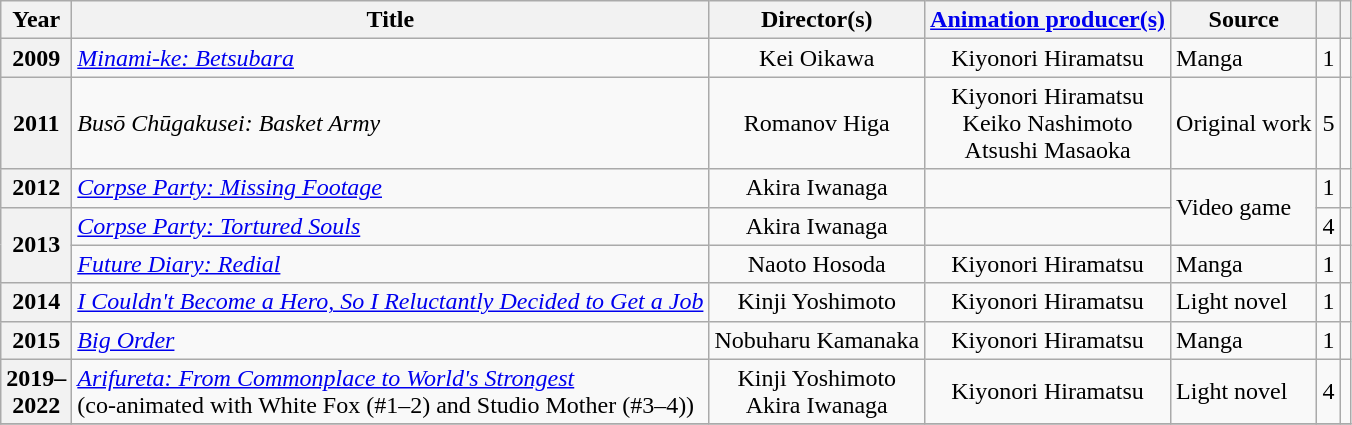<table class="wikitable sortable plainrowheaders">
<tr>
<th scope="col" class="unsortable" width=10>Year</th>
<th scope="col">Title</th>
<th scope="col">Director(s)</th>
<th scope="col"><a href='#'>Animation producer(s)</a></th>
<th scope="col">Source</th>
<th scope="col"></th>
<th scope="col" class="unsortable"></th>
</tr>
<tr>
<th scope="row">2009</th>
<td><em><a href='#'>Minami-ke: Betsubara</a></em></td>
<td style=text-align:center>Kei Oikawa</td>
<td style=text-align:center>Kiyonori Hiramatsu</td>
<td>Manga</td>
<td>1</td>
<td></td>
</tr>
<tr>
<th scope="row">2011</th>
<td><em>Busō Chūgakusei: Basket Army</em></td>
<td style=text-align:center>Romanov Higa</td>
<td style=text-align:center>Kiyonori Hiramatsu<br>Keiko Nashimoto<br>Atsushi Masaoka</td>
<td>Original work</td>
<td>5</td>
<td></td>
</tr>
<tr>
<th scope="row">2012</th>
<td><em><a href='#'>Corpse Party: Missing Footage</a></em></td>
<td style=text-align:center>Akira Iwanaga</td>
<td></td>
<td rowspan="2">Video game</td>
<td>1</td>
<td></td>
</tr>
<tr>
<th scope="row" rowspan="2">2013</th>
<td><em><a href='#'>Corpse Party: Tortured Souls</a></em></td>
<td style=text-align:center>Akira Iwanaga</td>
<td></td>
<td>4</td>
<td></td>
</tr>
<tr>
<td><em><a href='#'>Future Diary: Redial</a></em></td>
<td style=text-align:center>Naoto Hosoda</td>
<td style=text-align:center>Kiyonori Hiramatsu</td>
<td>Manga</td>
<td>1</td>
<td></td>
</tr>
<tr>
<th scope="row">2014</th>
<td><em><a href='#'>I Couldn't Become a Hero, So I Reluctantly Decided to Get a Job</a></em></td>
<td style=text-align:center>Kinji Yoshimoto</td>
<td style=text-align:center>Kiyonori Hiramatsu</td>
<td>Light novel</td>
<td>1</td>
<td></td>
</tr>
<tr>
<th scope="row">2015</th>
<td><em><a href='#'>Big Order</a></em></td>
<td style=text-align:center>Nobuharu Kamanaka</td>
<td style=text-align:center>Kiyonori Hiramatsu</td>
<td>Manga</td>
<td>1</td>
<td></td>
</tr>
<tr>
<th scope="row">2019–2022</th>
<td><em><a href='#'>Arifureta: From Commonplace to World's Strongest</a></em><br>(co-animated with White Fox (#1–2) and Studio Mother (#3–4))</td>
<td style=text-align:center>Kinji Yoshimoto <br> Akira Iwanaga </td>
<td style=text-align:center>Kiyonori Hiramatsu</td>
<td>Light novel</td>
<td>4</td>
<td></td>
</tr>
<tr>
</tr>
</table>
